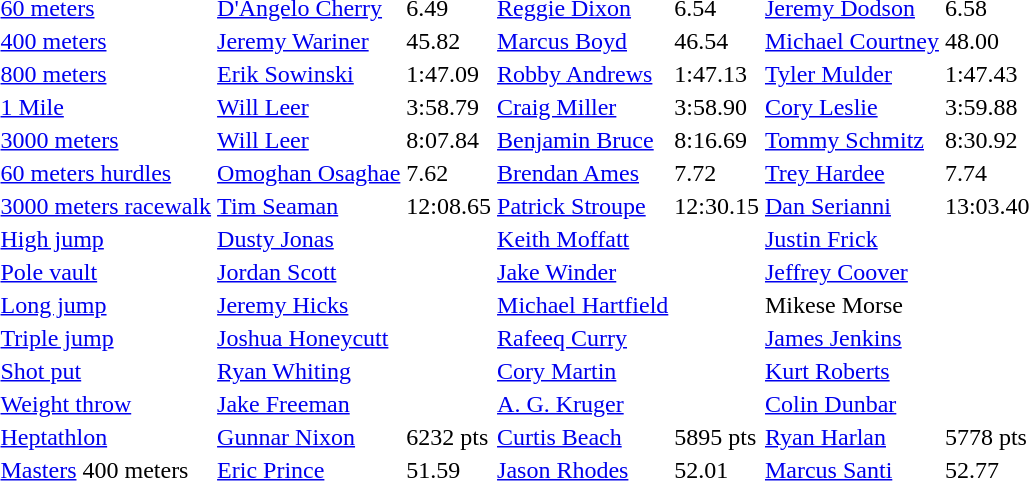<table>
<tr>
<td><a href='#'>60 meters</a></td>
<td><a href='#'>D'Angelo Cherry</a></td>
<td>6.49</td>
<td><a href='#'>Reggie Dixon</a></td>
<td>6.54</td>
<td><a href='#'>Jeremy Dodson</a></td>
<td>6.58</td>
</tr>
<tr>
<td><a href='#'>400 meters</a></td>
<td><a href='#'>Jeremy Wariner</a></td>
<td>45.82</td>
<td><a href='#'>Marcus Boyd</a></td>
<td>46.54</td>
<td><a href='#'>Michael Courtney</a></td>
<td>48.00</td>
</tr>
<tr>
<td><a href='#'>800 meters</a></td>
<td><a href='#'>Erik Sowinski</a></td>
<td>1:47.09</td>
<td><a href='#'>Robby Andrews</a></td>
<td>1:47.13</td>
<td><a href='#'>Tyler Mulder</a></td>
<td>1:47.43</td>
</tr>
<tr>
<td><a href='#'>1 Mile</a></td>
<td><a href='#'>Will Leer</a></td>
<td>3:58.79</td>
<td><a href='#'>Craig Miller</a></td>
<td>3:58.90</td>
<td><a href='#'>Cory Leslie</a></td>
<td>3:59.88</td>
</tr>
<tr>
<td><a href='#'>3000 meters</a></td>
<td><a href='#'>Will Leer</a></td>
<td>8:07.84</td>
<td><a href='#'>Benjamin Bruce</a></td>
<td>8:16.69</td>
<td><a href='#'>Tommy Schmitz</a></td>
<td>8:30.92</td>
</tr>
<tr>
<td><a href='#'>60 meters hurdles</a></td>
<td><a href='#'>Omoghan Osaghae</a></td>
<td>7.62</td>
<td><a href='#'>Brendan Ames</a></td>
<td>7.72</td>
<td><a href='#'>Trey Hardee</a></td>
<td>7.74</td>
</tr>
<tr>
<td><a href='#'>3000 meters racewalk</a></td>
<td><a href='#'>Tim Seaman</a></td>
<td>12:08.65</td>
<td><a href='#'>Patrick Stroupe</a></td>
<td>12:30.15</td>
<td><a href='#'>Dan Serianni</a></td>
<td>13:03.40</td>
</tr>
<tr>
<td><a href='#'>High jump</a></td>
<td><a href='#'>Dusty Jonas</a></td>
<td></td>
<td><a href='#'>Keith Moffatt</a></td>
<td></td>
<td><a href='#'>Justin Frick</a></td>
<td></td>
</tr>
<tr>
<td><a href='#'>Pole vault</a></td>
<td><a href='#'>Jordan Scott</a></td>
<td></td>
<td><a href='#'>Jake Winder</a></td>
<td></td>
<td><a href='#'>Jeffrey Coover</a></td>
<td></td>
</tr>
<tr>
<td><a href='#'>Long jump</a></td>
<td><a href='#'>Jeremy Hicks</a></td>
<td></td>
<td><a href='#'>Michael Hartfield</a></td>
<td></td>
<td>Mikese Morse</td>
<td></td>
</tr>
<tr>
<td><a href='#'>Triple jump</a></td>
<td><a href='#'>Joshua Honeycutt</a></td>
<td></td>
<td><a href='#'>Rafeeq Curry</a></td>
<td></td>
<td><a href='#'>James Jenkins</a></td>
<td></td>
</tr>
<tr>
<td><a href='#'>Shot put</a></td>
<td><a href='#'>Ryan Whiting</a></td>
<td></td>
<td><a href='#'>Cory Martin</a></td>
<td></td>
<td><a href='#'>Kurt Roberts</a></td>
<td></td>
</tr>
<tr>
<td><a href='#'>Weight throw</a></td>
<td><a href='#'>Jake Freeman</a></td>
<td></td>
<td><a href='#'>A. G. Kruger</a></td>
<td></td>
<td><a href='#'>Colin Dunbar</a></td>
<td></td>
</tr>
<tr>
<td><a href='#'>Heptathlon</a></td>
<td><a href='#'>Gunnar Nixon</a></td>
<td>6232 pts</td>
<td><a href='#'>Curtis Beach</a></td>
<td>5895 pts</td>
<td><a href='#'>Ryan Harlan</a></td>
<td>5778 pts</td>
</tr>
<tr>
<td><a href='#'>Masters</a> 400 meters</td>
<td><a href='#'>Eric Prince</a></td>
<td>51.59</td>
<td><a href='#'>Jason Rhodes</a></td>
<td>52.01</td>
<td><a href='#'>Marcus Santi</a></td>
<td>52.77</td>
</tr>
</table>
